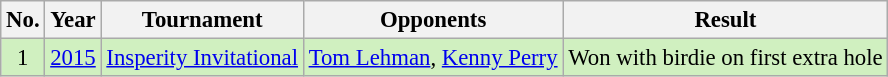<table class="wikitable" style="font-size:95%;">
<tr>
<th>No.</th>
<th>Year</th>
<th>Tournament</th>
<th>Opponents</th>
<th>Result</th>
</tr>
<tr style="background:#D0F0C0;">
<td align=center>1</td>
<td><a href='#'>2015</a></td>
<td><a href='#'>Insperity Invitational</a></td>
<td> <a href='#'>Tom Lehman</a>,  <a href='#'>Kenny Perry</a></td>
<td>Won with birdie on first extra hole</td>
</tr>
</table>
